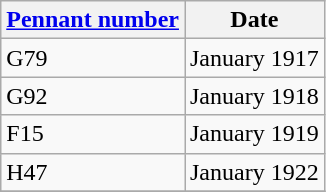<table class="wikitable" style="text-align:left">
<tr>
<th><a href='#'>Pennant number</a></th>
<th>Date</th>
</tr>
<tr>
<td>G79</td>
<td>January 1917</td>
</tr>
<tr>
<td>G92</td>
<td>January 1918</td>
</tr>
<tr>
<td>F15</td>
<td>January 1919</td>
</tr>
<tr>
<td>H47</td>
<td>January 1922</td>
</tr>
<tr>
</tr>
</table>
